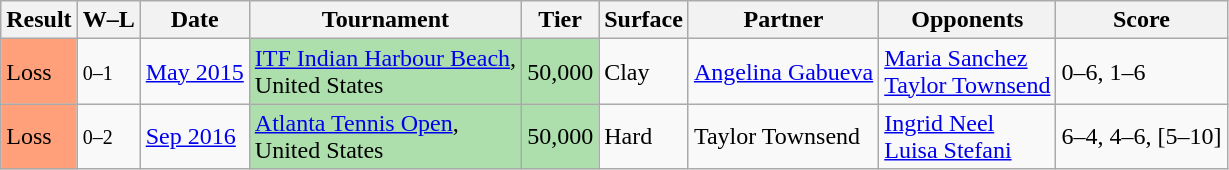<table class="sortable wikitable">
<tr>
<th>Result</th>
<th class="unsortable">W–L</th>
<th>Date</th>
<th>Tournament</th>
<th>Tier</th>
<th>Surface</th>
<th>Partner</th>
<th>Opponents</th>
<th class="unsortable">Score</th>
</tr>
<tr>
<td style="background:#ffa07a;">Loss</td>
<td><small>0–1</small></td>
<td><a href='#'>May 2015</a></td>
<td style="background:#addfad;"><a href='#'>ITF Indian Harbour Beach</a>, <br>United States</td>
<td style="background:#addfad;">50,000</td>
<td>Clay</td>
<td> <a href='#'>Angelina Gabueva</a></td>
<td> <a href='#'>Maria Sanchez</a> <br>  <a href='#'>Taylor Townsend</a></td>
<td>0–6, 1–6</td>
</tr>
<tr>
<td style="background:#ffa07a;">Loss</td>
<td><small>0–2</small></td>
<td><a href='#'>Sep 2016</a></td>
<td style="background:#addfad;"><a href='#'>Atlanta Tennis Open</a>, <br>United States</td>
<td style="background:#addfad;">50,000</td>
<td>Hard</td>
<td> Taylor Townsend</td>
<td> <a href='#'>Ingrid Neel</a> <br>  <a href='#'>Luisa Stefani</a></td>
<td>6–4, 4–6, [5–10]</td>
</tr>
</table>
